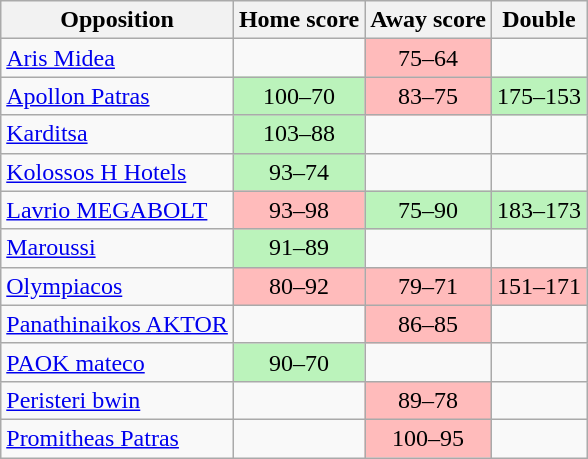<table class="wikitable" style="text-align: center;">
<tr>
<th>Opposition</th>
<th>Home score</th>
<th>Away score</th>
<th>Double</th>
</tr>
<tr>
<td align="left"><a href='#'>Aris Midea</a></td>
<td bgcolor=></td>
<td bgcolor=#FFBBBB>75–64</td>
<td bgcolor=></td>
</tr>
<tr>
<td align="left"><a href='#'>Apollon Patras</a></td>
<td bgcolor=#BBF3BB>100–70</td>
<td bgcolor=#FFBBBB>83–75</td>
<td bgcolor=#BBF3BB>175–153</td>
</tr>
<tr>
<td align="left"><a href='#'>Karditsa</a></td>
<td bgcolor=#BBF3BB>103–88</td>
<td bgcolor=></td>
<td bgcolor=></td>
</tr>
<tr>
<td align="left"><a href='#'>Kolossos H Hotels</a></td>
<td bgcolor=#BBF3BB>93–74</td>
<td bgcolor=></td>
<td bgcolor=></td>
</tr>
<tr>
<td align="left"><a href='#'>Lavrio MEGABOLT</a></td>
<td bgcolor=#FFBBBB>93–98</td>
<td bgcolor=#BBF3BB>75–90</td>
<td bgcolor=#BBF3BB>183–173</td>
</tr>
<tr>
<td align="left"><a href='#'>Maroussi</a></td>
<td bgcolor=#BBF3BB>91–89</td>
<td bgcolor=></td>
<td bgcolor=></td>
</tr>
<tr>
<td align="left"><a href='#'>Olympiacos</a></td>
<td bgcolor=#FFBBBB>80–92</td>
<td bgcolor=#FFBBBB>79–71</td>
<td bgcolor=#FFBBBB>151–171</td>
</tr>
<tr>
<td align="left"><a href='#'>Panathinaikos AKTOR</a></td>
<td bgcolor=></td>
<td bgcolor=#FFBBBB>86–85</td>
<td bgcolor=></td>
</tr>
<tr>
<td align="left"><a href='#'>PAOK mateco</a></td>
<td bgcolor=#BBF3BB>90–70</td>
<td bgcolor=></td>
<td bgcolor=></td>
</tr>
<tr>
<td align="left"><a href='#'>Peristeri bwin</a></td>
<td bgcolor=></td>
<td bgcolor=#FFBBBB>89–78</td>
<td bgcolor=></td>
</tr>
<tr>
<td align="left"><a href='#'>Promitheas Patras</a></td>
<td bgcolor=></td>
<td bgcolor=#FFBBBB>100–95</td>
<td bgcolor=></td>
</tr>
</table>
